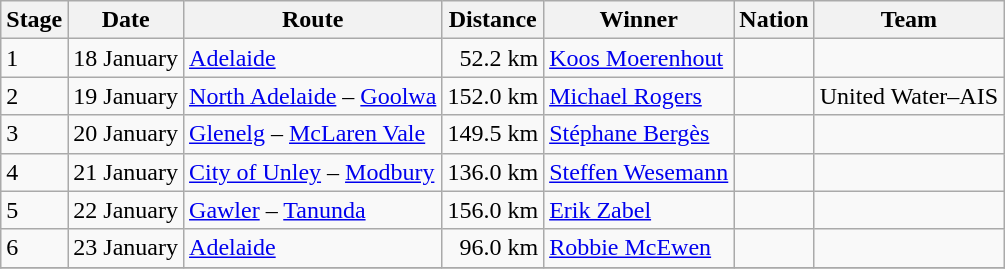<table class="wikitable">
<tr>
<th>Stage</th>
<th>Date</th>
<th>Route</th>
<th>Distance</th>
<th>Winner</th>
<th>Nation</th>
<th>Team</th>
</tr>
<tr>
<td>1</td>
<td>18 January</td>
<td><a href='#'>Adelaide</a></td>
<td align=right>52.2 km</td>
<td><a href='#'>Koos Moerenhout</a></td>
<td></td>
<td></td>
</tr>
<tr>
<td>2</td>
<td>19 January</td>
<td><a href='#'>North Adelaide</a> – <a href='#'>Goolwa</a></td>
<td align=right>152.0 km</td>
<td><a href='#'>Michael Rogers</a></td>
<td></td>
<td>United Water–AIS</td>
</tr>
<tr>
<td>3</td>
<td>20 January</td>
<td><a href='#'>Glenelg</a> – <a href='#'>McLaren Vale</a></td>
<td align=right>149.5 km</td>
<td><a href='#'>Stéphane Bergès</a></td>
<td></td>
<td></td>
</tr>
<tr>
<td>4</td>
<td>21 January</td>
<td><a href='#'>City of Unley</a> – <a href='#'>Modbury</a></td>
<td align=right>136.0 km</td>
<td><a href='#'>Steffen Wesemann</a></td>
<td></td>
<td></td>
</tr>
<tr>
<td>5</td>
<td>22 January</td>
<td><a href='#'>Gawler</a> – <a href='#'>Tanunda</a></td>
<td align=right>156.0 km</td>
<td><a href='#'>Erik Zabel</a></td>
<td></td>
<td></td>
</tr>
<tr>
<td>6</td>
<td>23 January</td>
<td><a href='#'>Adelaide</a></td>
<td align=right>96.0 km</td>
<td><a href='#'>Robbie McEwen</a></td>
<td></td>
<td></td>
</tr>
<tr>
</tr>
</table>
